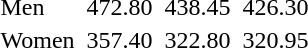<table>
<tr>
<td>Men<br></td>
<td></td>
<td>472.80</td>
<td></td>
<td>438.45</td>
<td></td>
<td>426.30</td>
</tr>
<tr>
<td>Women<br></td>
<td></td>
<td>357.40</td>
<td></td>
<td>322.80</td>
<td></td>
<td>320.95</td>
</tr>
</table>
